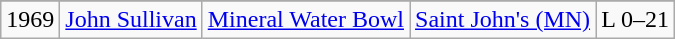<table class="wikitable">
<tr>
</tr>
<tr>
<td>1969</td>
<td><a href='#'>John Sullivan</a></td>
<td><a href='#'>Mineral Water Bowl</a></td>
<td><a href='#'>Saint John's (MN)</a></td>
<td>L 0–21</td>
</tr>
</table>
